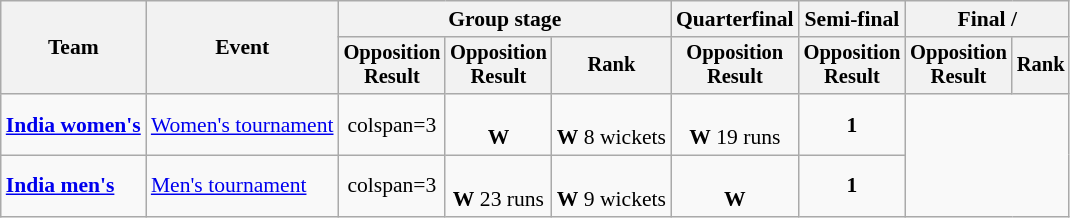<table class=wikitable style=font-size:90%;text-align:center>
<tr>
<th rowspan=2>Team</th>
<th rowspan=2>Event</th>
<th colspan="3">Group stage</th>
<th>Quarterfinal</th>
<th>Semi-final</th>
<th colspan=2>Final / </th>
</tr>
<tr style=font-size:95%>
<th>Opposition<br>Result</th>
<th>Opposition<br>Result</th>
<th>Rank</th>
<th>Opposition<br>Result</th>
<th>Opposition<br>Result</th>
<th>Opposition<br>Result</th>
<th>Rank</th>
</tr>
<tr>
<td align=left><strong><a href='#'>India women's</a></strong></td>
<td align=left><a href='#'>Women's tournament</a></td>
<td>colspan=3 </td>
<td><br><strong>W</strong> </td>
<td><br><strong>W</strong> 8 wickets</td>
<td><br><strong>W</strong> 19 runs</td>
<td><strong>1</strong></td>
</tr>
<tr>
<td align=left><strong><a href='#'>India men's</a></strong></td>
<td align=left><a href='#'>Men's tournament</a></td>
<td>colspan=3 </td>
<td><br><strong>W</strong> 23 runs</td>
<td><br><strong>W</strong> 9 wickets</td>
<td><br><strong>W</strong> </td>
<td><strong>1</strong></td>
</tr>
</table>
